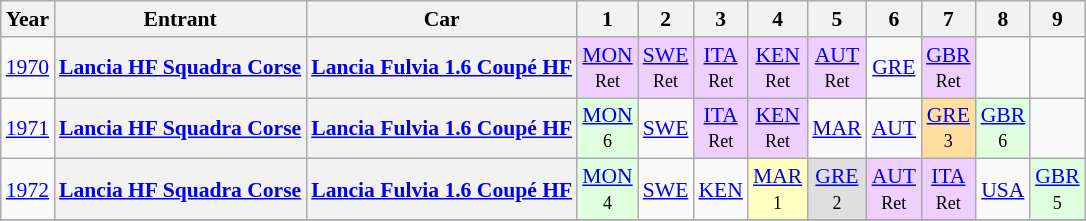<table class="wikitable" style="text-align:center; font-size:90%;">
<tr>
<th>Year</th>
<th>Entrant</th>
<th>Car</th>
<th>1</th>
<th>2</th>
<th>3</th>
<th>4</th>
<th>5</th>
<th>6</th>
<th>7</th>
<th>8</th>
<th>9</th>
</tr>
<tr>
<td><a href='#'>1970</a></td>
<th><a href='#'>Lancia HF Squadra Corse</a></th>
<th><a href='#'>Lancia Fulvia 1.6 Coupé HF</a></th>
<td style="background:#EFCFFF;"><a href='#'>MON</a><br><small>Ret</small></td>
<td style="background:#EFCFFF;"><a href='#'>SWE</a><br><small>Ret</small></td>
<td style="background:#EFCFFF;"><a href='#'>ITA</a><br><small>Ret</small></td>
<td style="background:#EFCFFF;"><a href='#'>KEN</a><br><small>Ret</small></td>
<td style="background:#EFCFFF;"><a href='#'>AUT</a><br><small>Ret</small></td>
<td><a href='#'>GRE</a></td>
<td style="background:#EFCFFF;"><a href='#'>GBR</a><br><small>Ret</small></td>
<td></td>
<td></td>
</tr>
<tr>
<td><a href='#'>1971</a></td>
<th><a href='#'>Lancia HF Squadra Corse</a></th>
<th><a href='#'>Lancia Fulvia 1.6 Coupé HF</a></th>
<td style="background:#DFFFDF;"><a href='#'>MON</a><br><small>6</small></td>
<td><a href='#'>SWE</a></td>
<td style="background:#EFCFFF;"><a href='#'>ITA</a><br><small>Ret</small></td>
<td style="background:#EFCFFF;"><a href='#'>KEN</a><br><small>Ret</small></td>
<td><a href='#'>MAR</a></td>
<td><a href='#'>AUT</a></td>
<td style="background:#FFDF9F;"><a href='#'>GRE</a><br><small>3</small></td>
<td style="background:#DFFFDF;"><a href='#'>GBR</a><br><small>6</small></td>
<td></td>
</tr>
<tr>
<td><a href='#'>1972</a></td>
<th><a href='#'>Lancia HF Squadra Corse</a></th>
<th><a href='#'>Lancia Fulvia 1.6 Coupé HF</a></th>
<td style="background:#DFFFDF;"><a href='#'>MON</a><br><small>4</small></td>
<td><a href='#'>SWE</a></td>
<td><a href='#'>KEN</a></td>
<td style="background:#FFFFBF;"><a href='#'>MAR</a><br><small>1</small></td>
<td style="background:#DFDFDF;"><a href='#'>GRE</a><br><small>2</small></td>
<td style="background:#EFCFFF;"><a href='#'>AUT</a><br><small>Ret</small></td>
<td style="background:#EFCFFF;"><a href='#'>ITA</a><br><small>Ret</small></td>
<td><a href='#'>USA</a></td>
<td style="background:#DFFFDF;"><a href='#'>GBR</a><br><small>5</small></td>
</tr>
<tr>
</tr>
</table>
